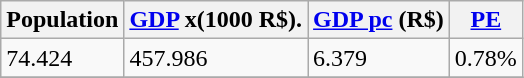<table class="wikitable" border="1">
<tr>
<th>Population</th>
<th><a href='#'>GDP</a> x(1000 R$).</th>
<th><a href='#'>GDP pc</a> (R$)</th>
<th><a href='#'>PE</a></th>
</tr>
<tr>
<td>74.424</td>
<td>457.986</td>
<td>6.379</td>
<td>0.78%</td>
</tr>
<tr>
</tr>
</table>
